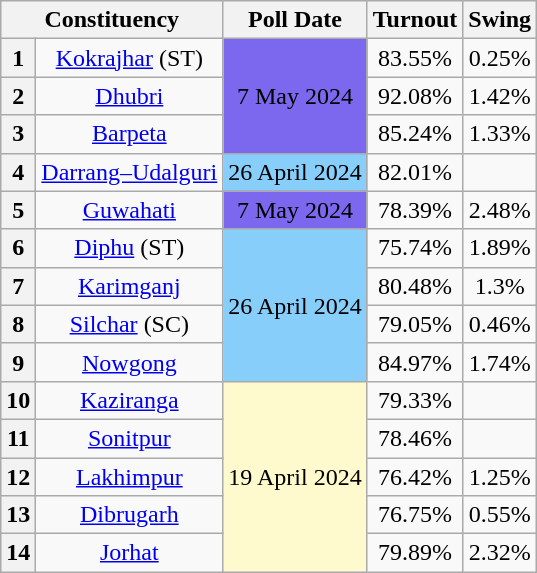<table class="wikitable sortable" style="text-align:center;">
<tr>
<th colspan="2">Constituency</th>
<th>Poll Date</th>
<th>Turnout</th>
<th>Swing</th>
</tr>
<tr>
<th>1</th>
<td><a href='#'>Kokrajhar</a> (ST)</td>
<td rowspan="3" bgcolor=#7B68EE>7 May 2024</td>
<td>83.55%</td>
<td>0.25%</td>
</tr>
<tr>
<th>2</th>
<td><a href='#'>Dhubri</a></td>
<td>92.08%</td>
<td>1.42%</td>
</tr>
<tr>
<th>3</th>
<td><a href='#'>Barpeta</a></td>
<td>85.24%</td>
<td>1.33%</td>
</tr>
<tr>
<th>4</th>
<td><a href='#'>Darrang–Udalguri</a></td>
<td bgcolor=#87CEFA>26 April 2024</td>
<td>82.01%</td>
<td></td>
</tr>
<tr>
<th>5</th>
<td><a href='#'>Guwahati</a></td>
<td bgcolor=#7B68EE>7 May 2024</td>
<td>78.39%</td>
<td>2.48%</td>
</tr>
<tr>
<th>6</th>
<td><a href='#'>Diphu</a> (ST)</td>
<td rowspan="4" bgcolor=#87CEFA>26 April 2024</td>
<td>75.74%</td>
<td>1.89%</td>
</tr>
<tr>
<th>7</th>
<td><a href='#'>Karimganj</a></td>
<td>80.48%</td>
<td>1.3%</td>
</tr>
<tr>
<th>8</th>
<td><a href='#'>Silchar</a> (SC)</td>
<td>79.05%</td>
<td>0.46%</td>
</tr>
<tr>
<th>9</th>
<td><a href='#'>Nowgong</a></td>
<td>84.97%</td>
<td>1.74%</td>
</tr>
<tr>
<th>10</th>
<td><a href='#'>Kaziranga</a></td>
<td rowspan="5" bgcolor=#FFFACD>19 April 2024</td>
<td>79.33%</td>
<td></td>
</tr>
<tr>
<th>11</th>
<td><a href='#'>Sonitpur</a></td>
<td>78.46%</td>
<td></td>
</tr>
<tr>
<th>12</th>
<td><a href='#'>Lakhimpur</a></td>
<td>76.42%</td>
<td>1.25%</td>
</tr>
<tr>
<th>13</th>
<td><a href='#'>Dibrugarh</a></td>
<td>76.75%</td>
<td>0.55%</td>
</tr>
<tr>
<th>14</th>
<td><a href='#'>Jorhat</a></td>
<td>79.89%</td>
<td>2.32%</td>
</tr>
</table>
